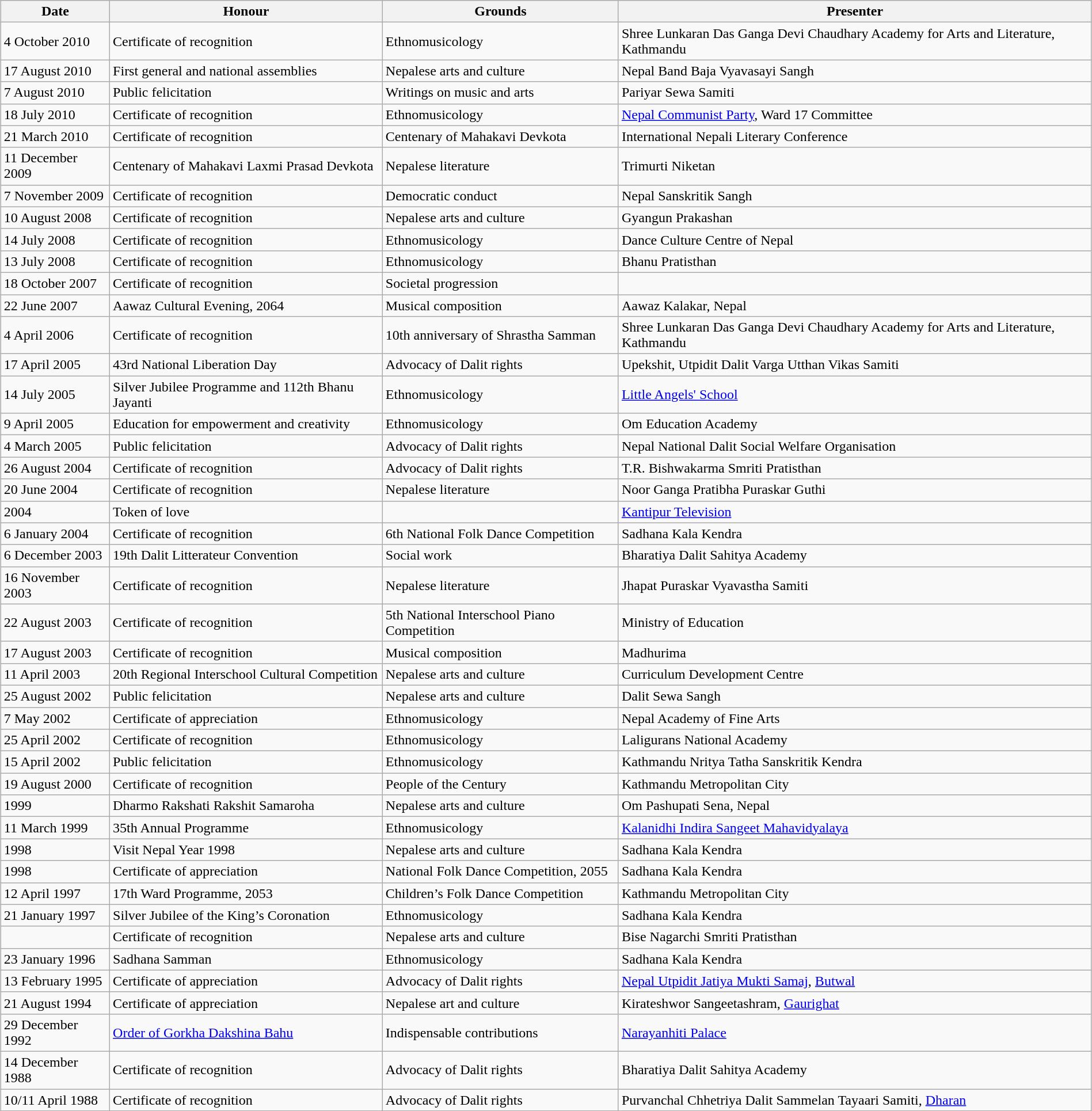<table class="wikitable sortable" width="100%" style="margin-left:5px">
<tr>
<th>Date</th>
<th>Honour</th>
<th>Grounds</th>
<th>Presenter</th>
</tr>
<tr>
<td>4 October 2010</td>
<td>Certificate of recognition</td>
<td>Ethnomusicology</td>
<td>Shree Lunkaran Das Ganga Devi Chaudhary Academy for Arts and Literature, Kathmandu</td>
</tr>
<tr>
<td>17 August 2010</td>
<td>First general and national assemblies</td>
<td>Nepalese arts and culture</td>
<td>Nepal Band Baja Vyavasayi Sangh</td>
</tr>
<tr>
<td>7 August 2010</td>
<td>Public felicitation</td>
<td>Writings on music and arts</td>
<td>Pariyar Sewa Samiti</td>
</tr>
<tr>
<td>18 July 2010</td>
<td>Certificate of recognition</td>
<td>Ethnomusicology</td>
<td><a href='#'>Nepal Communist Party</a>, Ward 17 Committee</td>
</tr>
<tr>
<td>21 March 2010</td>
<td>Certificate of recognition</td>
<td>Centenary of Mahakavi Devkota</td>
<td>International Nepali Literary Conference</td>
</tr>
<tr>
<td>11 December 2009</td>
<td>Centenary of Mahakavi Laxmi Prasad Devkota</td>
<td>Nepalese literature</td>
<td>Trimurti Niketan</td>
</tr>
<tr>
<td>7 November 2009</td>
<td>Certificate of recognition</td>
<td>Democratic conduct</td>
<td>Nepal Sanskritik Sangh</td>
</tr>
<tr>
<td>10 August 2008</td>
<td>Certificate of recognition</td>
<td>Nepalese arts and culture</td>
<td>Gyangun Prakashan</td>
</tr>
<tr>
<td>14 July 2008</td>
<td>Certificate of recognition</td>
<td>Ethnomusicology</td>
<td>Dance Culture Centre of Nepal</td>
</tr>
<tr>
<td>13 July 2008</td>
<td>Certificate of recognition</td>
<td>Ethnomusicology</td>
<td>Bhanu Pratisthan</td>
</tr>
<tr>
<td>18 October 2007</td>
<td>Certificate of recognition</td>
<td>Societal progression</td>
<td></td>
</tr>
<tr>
<td>22 June 2007</td>
<td>Aawaz Cultural Evening, 2064</td>
<td>Musical composition</td>
<td>Aawaz Kalakar, Nepal</td>
</tr>
<tr>
<td>4 April 2006</td>
<td>Certificate of recognition</td>
<td>10th anniversary of Shrastha Samman</td>
<td>Shree Lunkaran Das Ganga Devi Chaudhary Academy for Arts and Literature, Kathmandu</td>
</tr>
<tr>
<td>17 April 2005</td>
<td>43rd National Liberation Day</td>
<td>Advocacy of Dalit rights</td>
<td>Upekshit, Utpidit Dalit Varga Utthan Vikas Samiti</td>
</tr>
<tr>
<td>14 July 2005</td>
<td>Silver Jubilee Programme and 112th Bhanu Jayanti</td>
<td>Ethnomusicology</td>
<td><a href='#'>Little Angels' School</a></td>
</tr>
<tr>
<td>9 April 2005</td>
<td>Education for empowerment and creativity</td>
<td>Ethnomusicology</td>
<td>Om Education Academy</td>
</tr>
<tr>
<td>4 March 2005</td>
<td>Public felicitation</td>
<td>Advocacy of Dalit rights</td>
<td>Nepal National Dalit Social Welfare Organisation</td>
</tr>
<tr>
<td>26 August 2004</td>
<td>Certificate of recognition</td>
<td>Advocacy of Dalit rights</td>
<td>T.R. Bishwakarma Smriti Pratisthan</td>
</tr>
<tr>
<td>20 June 2004</td>
<td>Certificate of recognition</td>
<td>Nepalese literature</td>
<td>Noor Ganga Pratibha Puraskar Guthi</td>
</tr>
<tr>
<td>2004</td>
<td>Token of love</td>
<td></td>
<td><a href='#'>Kantipur Television</a></td>
</tr>
<tr>
<td>6 January 2004</td>
<td>Certificate of recognition</td>
<td>6th National Folk Dance Competition</td>
<td>Sadhana Kala Kendra</td>
</tr>
<tr>
<td>6 December 2003</td>
<td>19th Dalit Litterateur Convention</td>
<td>Social work</td>
<td>Bharatiya Dalit Sahitya Academy</td>
</tr>
<tr>
<td>16 November 2003</td>
<td>Certificate of recognition</td>
<td>Nepalese literature</td>
<td>Jhapat Puraskar Vyavastha Samiti</td>
</tr>
<tr>
<td>22 August 2003</td>
<td>Certificate of recognition</td>
<td>5th National Interschool Piano Competition</td>
<td>Ministry of Education</td>
</tr>
<tr>
<td>17 August 2003</td>
<td>Certificate of recognition</td>
<td>Musical composition</td>
<td>Madhurima</td>
</tr>
<tr>
<td>11 April 2003</td>
<td>20th Regional Interschool Cultural Competition</td>
<td>Nepalese arts and culture</td>
<td>Curriculum Development Centre</td>
</tr>
<tr>
<td>25 August 2002</td>
<td>Public felicitation</td>
<td>Nepalese arts and culture</td>
<td>Dalit Sewa Sangh</td>
</tr>
<tr>
<td>7 May 2002</td>
<td>Certificate of appreciation</td>
<td>Ethnomusicology</td>
<td>Nepal Academy of Fine Arts</td>
</tr>
<tr>
<td>25 April 2002</td>
<td>Certificate of recognition</td>
<td>Ethnomusicology</td>
<td>Laligurans National Academy</td>
</tr>
<tr>
<td>15 April 2002</td>
<td>Public felicitation</td>
<td>Ethnomusicology</td>
<td>Kathmandu Nritya Tatha Sanskritik Kendra</td>
</tr>
<tr>
<td>19 August 2000</td>
<td>Certificate of recognition</td>
<td>People of the Century</td>
<td>Kathmandu Metropolitan City</td>
</tr>
<tr>
<td>1999</td>
<td>Dharmo Rakshati Rakshit Samaroha</td>
<td>Nepalese arts and culture</td>
<td>Om Pashupati Sena, Nepal</td>
</tr>
<tr>
<td>11 March 1999</td>
<td>35th Annual Programme</td>
<td>Ethnomusicology</td>
<td><a href='#'>Kalanidhi Indira Sangeet Mahavidyalaya</a></td>
</tr>
<tr>
<td>1998</td>
<td>Visit Nepal Year 1998</td>
<td>Nepalese arts and culture</td>
<td>Sadhana Kala Kendra</td>
</tr>
<tr>
<td>1998</td>
<td>Certificate of appreciation</td>
<td>National Folk Dance Competition, 2055</td>
<td>Sadhana Kala Kendra</td>
</tr>
<tr>
<td>12 April 1997</td>
<td>17th Ward Programme, 2053</td>
<td>Children’s Folk Dance Competition</td>
<td>Kathmandu Metropolitan City</td>
</tr>
<tr>
<td>21 January 1997</td>
<td>Silver Jubilee of the King’s Coronation</td>
<td>Ethnomusicology</td>
<td>Sadhana Kala Kendra</td>
</tr>
<tr>
<td></td>
<td>Certificate of recognition</td>
<td>Nepalese arts and culture</td>
<td>Bise Nagarchi Smriti Pratisthan</td>
</tr>
<tr>
<td>23 January 1996</td>
<td>Sadhana Samman</td>
<td>Ethnomusicology</td>
<td>Sadhana Kala Kendra</td>
</tr>
<tr>
<td>13 February 1995</td>
<td>Certificate of appreciation</td>
<td>Advocacy of Dalit rights</td>
<td><a href='#'>Nepal Utpidit Jatiya Mukti Samaj</a>, <a href='#'>Butwal</a></td>
</tr>
<tr>
<td>21 August 1994</td>
<td>Certificate of appreciation</td>
<td>Nepalese art and culture</td>
<td>Kirateshwor Sangeetashram, <a href='#'>Gaurighat</a></td>
</tr>
<tr>
<td>29 December 1992</td>
<td><a href='#'>Order of Gorkha Dakshina Bahu</a></td>
<td>Indispensable contributions</td>
<td><a href='#'>Narayanhiti Palace</a></td>
</tr>
<tr>
<td>14 December 1988</td>
<td>Certificate of recognition</td>
<td>Advocacy of Dalit rights</td>
<td>Bharatiya Dalit Sahitya Academy</td>
</tr>
<tr>
<td>10/11 April 1988</td>
<td>Certificate of recognition</td>
<td>Advocacy of Dalit rights</td>
<td>Purvanchal Chhetriya Dalit Sammelan Tayaari Samiti, <a href='#'>Dharan</a></td>
</tr>
</table>
